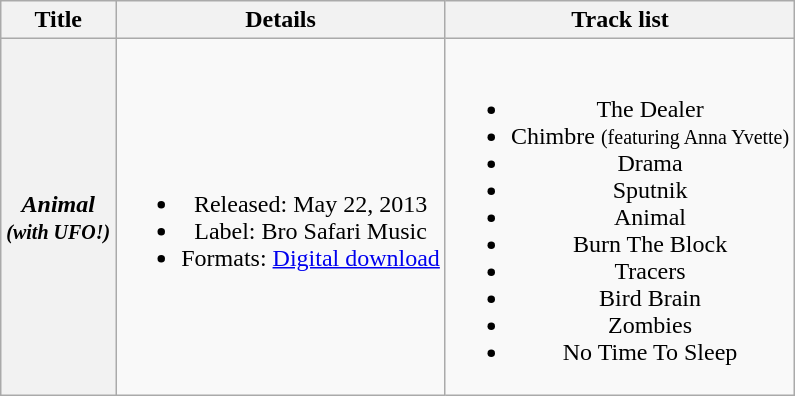<table class="wikitable plainrowheaders" style="text-align:center;">
<tr>
<th scope="col">Title</th>
<th scope="col">Details</th>
<th scope="col">Track list</th>
</tr>
<tr>
<th scope="row"><em>Animal <br><small>(with UFO!)</small></em></th>
<td><br><ul><li>Released: May 22, 2013</li><li>Label: Bro Safari Music</li><li>Formats: <a href='#'>Digital download</a></li></ul></td>
<td><br><ul><li>The Dealer</li><li>Chimbre <small>(featuring Anna Yvette)</small></li><li>Drama</li><li>Sputnik</li><li>Animal</li><li>Burn The Block</li><li>Tracers</li><li>Bird Brain</li><li>Zombies</li><li>No Time To Sleep</li></ul></td>
</tr>
</table>
